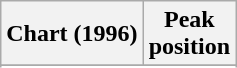<table class="wikitable sortable plainrowheaders" style="text-align:center">
<tr>
<th scope="col">Chart (1996)</th>
<th scope="col">Peak<br>position</th>
</tr>
<tr>
</tr>
<tr>
</tr>
<tr>
</tr>
<tr>
</tr>
<tr>
</tr>
<tr>
</tr>
<tr>
</tr>
<tr>
</tr>
<tr>
</tr>
<tr>
</tr>
</table>
